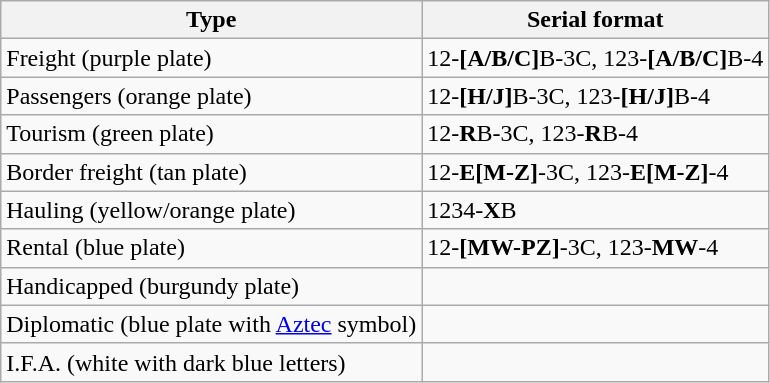<table class=wikitable>
<tr>
<th>Type</th>
<th>Serial format</th>
</tr>
<tr>
<td>Freight (purple plate)</td>
<td>12-<strong>[A/B/C]</strong>B-3C, 123-<strong>[A/B/C]</strong>B-4</td>
</tr>
<tr>
<td>Passengers (orange plate)</td>
<td>12-<strong>[H/J]</strong>B-3C, 123-<strong>[H/J]</strong>B-4</td>
</tr>
<tr>
<td>Tourism (green plate)</td>
<td>12-<strong>R</strong>B-3C, 123-<strong>R</strong>B-4</td>
</tr>
<tr>
<td>Border freight (tan plate)</td>
<td>12-<strong>E[M-Z]</strong>-3C, 123-<strong>E[M-Z]</strong>-4</td>
</tr>
<tr>
<td>Hauling (yellow/orange plate)</td>
<td>1234-<strong>X</strong>B</td>
</tr>
<tr>
<td>Rental (blue plate)</td>
<td>12-<strong>[MW-PZ]</strong>-3C, 123-<strong>MW</strong>-4</td>
</tr>
<tr>
<td>Handicapped (burgundy plate)</td>
<td></td>
</tr>
<tr>
<td>Diplomatic (blue plate with <a href='#'>Aztec</a> symbol)</td>
<td></td>
</tr>
<tr>
<td>I.F.A. (white with dark blue letters)</td>
<td></td>
</tr>
</table>
